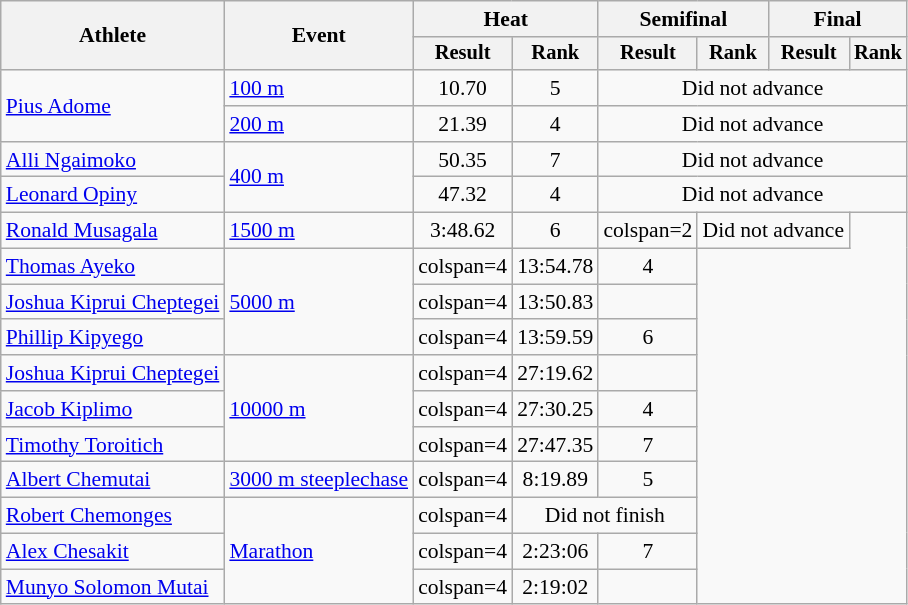<table class="wikitable" style="font-size:90%">
<tr>
<th rowspan=2>Athlete</th>
<th rowspan=2>Event</th>
<th colspan=2>Heat</th>
<th colspan=2>Semifinal</th>
<th colspan=2>Final</th>
</tr>
<tr style="font-size:95%">
<th>Result</th>
<th>Rank</th>
<th>Result</th>
<th>Rank</th>
<th>Result</th>
<th>Rank</th>
</tr>
<tr align=center>
<td align=left rowspan=2><a href='#'>Pius Adome</a></td>
<td align=left><a href='#'>100 m</a></td>
<td>10.70</td>
<td>5</td>
<td colspan=4>Did not advance</td>
</tr>
<tr align=center>
<td align=left><a href='#'>200 m</a></td>
<td>21.39</td>
<td>4</td>
<td colspan=4>Did not advance</td>
</tr>
<tr align=center>
<td align=left><a href='#'>Alli Ngaimoko</a></td>
<td align=left rowspan=2><a href='#'>400 m</a></td>
<td>50.35</td>
<td>7</td>
<td colspan=4>Did not advance</td>
</tr>
<tr align=center>
<td align=left><a href='#'>Leonard Opiny</a></td>
<td>47.32</td>
<td>4</td>
<td colspan=4>Did not advance</td>
</tr>
<tr align=center>
<td align=left><a href='#'>Ronald Musagala</a></td>
<td align=left><a href='#'>1500 m</a></td>
<td>3:48.62</td>
<td>6</td>
<td>colspan=2</td>
<td colspan=2>Did not advance</td>
</tr>
<tr align=center>
<td align=left><a href='#'>Thomas Ayeko</a></td>
<td align=left rowspan=3><a href='#'>5000 m</a></td>
<td>colspan=4</td>
<td>13:54.78</td>
<td>4</td>
</tr>
<tr align=center>
<td align=left><a href='#'>Joshua Kiprui Cheptegei</a></td>
<td>colspan=4</td>
<td>13:50.83</td>
<td></td>
</tr>
<tr align=center>
<td align=left><a href='#'>Phillip Kipyego</a></td>
<td>colspan=4</td>
<td>13:59.59</td>
<td>6</td>
</tr>
<tr align=center>
<td align=left><a href='#'>Joshua Kiprui Cheptegei</a></td>
<td align=left rowspan=3><a href='#'>10000 m</a></td>
<td>colspan=4</td>
<td>27:19.62</td>
<td></td>
</tr>
<tr align=center>
<td align=left><a href='#'>Jacob Kiplimo</a></td>
<td>colspan=4</td>
<td>27:30.25</td>
<td>4</td>
</tr>
<tr align=center>
<td align=left><a href='#'>Timothy Toroitich</a></td>
<td>colspan=4</td>
<td>27:47.35</td>
<td>7</td>
</tr>
<tr align=center>
<td align=left><a href='#'>Albert Chemutai</a></td>
<td align=left><a href='#'>3000 m steeplechase</a></td>
<td>colspan=4</td>
<td>8:19.89</td>
<td>5</td>
</tr>
<tr align=center>
<td align=left><a href='#'>Robert Chemonges</a></td>
<td align=left rowspan=3><a href='#'>Marathon</a></td>
<td>colspan=4</td>
<td colspan=2>Did not finish</td>
</tr>
<tr align=center>
<td align=left><a href='#'>Alex Chesakit</a></td>
<td>colspan=4</td>
<td>2:23:06</td>
<td>7</td>
</tr>
<tr align=center>
<td align=left><a href='#'>Munyo Solomon Mutai</a></td>
<td>colspan=4</td>
<td>2:19:02</td>
<td></td>
</tr>
</table>
